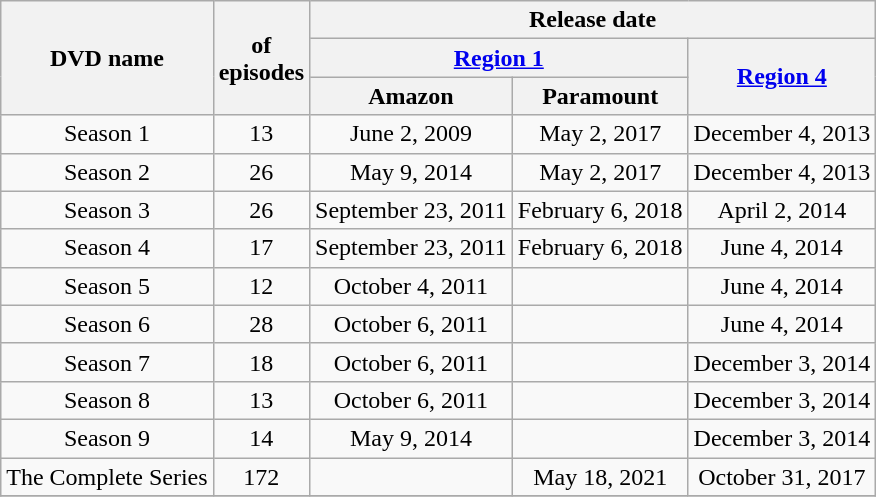<table class="wikitable plainrowheaders" style="text-align:center;">
<tr>
<th scope="col" rowspan="3">DVD name</th>
<th scope="col" rowspan="3"> of<br>episodes</th>
<th scope="col" colspan="3">Release date</th>
</tr>
<tr>
<th scope="col" colspan = "2"><a href='#'>Region 1</a></th>
<th scope="col" rowspan = "2"><a href='#'>Region 4</a></th>
</tr>
<tr>
<th scope="col">Amazon</th>
<th scope="col">Paramount</th>
</tr>
<tr>
<td scope="row">Season 1</td>
<td>13</td>
<td>June 2, 2009</td>
<td>May 2, 2017</td>
<td>December 4, 2013</td>
</tr>
<tr>
<td scope="row">Season 2</td>
<td>26</td>
<td>May 9, 2014</td>
<td>May 2, 2017</td>
<td>December 4, 2013</td>
</tr>
<tr>
<td scope="row">Season 3</td>
<td>26</td>
<td>September 23, 2011</td>
<td>February 6, 2018</td>
<td>April 2, 2014</td>
</tr>
<tr>
<td scope="row">Season 4</td>
<td>17</td>
<td>September 23, 2011</td>
<td>February 6, 2018</td>
<td>June 4, 2014</td>
</tr>
<tr>
<td scope="row">Season 5</td>
<td>12</td>
<td>October 4, 2011</td>
<td></td>
<td>June 4, 2014</td>
</tr>
<tr>
<td scope="row">Season 6</td>
<td>28</td>
<td>October 6, 2011</td>
<td></td>
<td>June 4, 2014</td>
</tr>
<tr>
<td scope="row">Season 7</td>
<td>18</td>
<td>October 6, 2011</td>
<td></td>
<td>December 3, 2014</td>
</tr>
<tr>
<td scope="row">Season 8</td>
<td>13</td>
<td>October 6, 2011</td>
<td></td>
<td>December 3, 2014</td>
</tr>
<tr>
<td scope="row">Season 9</td>
<td>14</td>
<td>May 9, 2014</td>
<td></td>
<td>December 3, 2014</td>
</tr>
<tr>
<td scope = "row">The Complete Series</td>
<td>172</td>
<td></td>
<td>May 18, 2021</td>
<td>October 31, 2017</td>
</tr>
<tr>
</tr>
</table>
